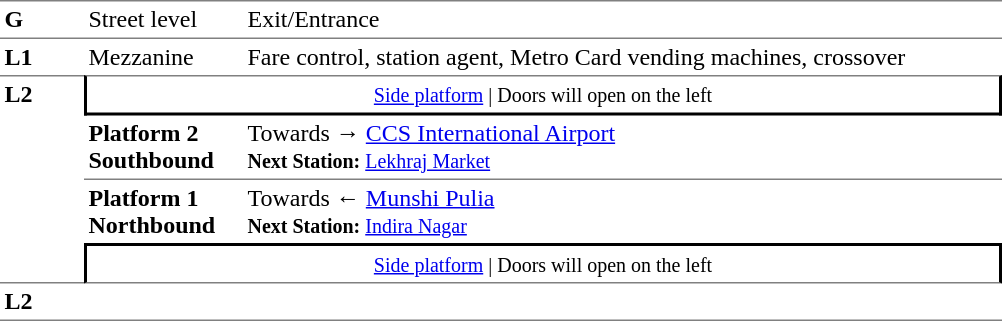<table table border=0 cellspacing=0 cellpadding=3>
<tr>
<td style="border-bottom:solid 1px gray;border-top:solid 1px gray;" width=50 valign=top><strong>G</strong></td>
<td style="border-top:solid 1px gray;border-bottom:solid 1px gray;" width=100 valign=top>Street level</td>
<td style="border-top:solid 1px gray;border-bottom:solid 1px gray;" width=500 valign=top>Exit/Entrance</td>
</tr>
<tr>
<td valign=top><strong>L1</strong></td>
<td valign=top>Mezzanine</td>
<td valign=top>Fare control, station agent, Metro Card vending machines, crossover<br></td>
</tr>
<tr>
<td style="border-top:solid 1px gray;border-bottom:solid 1px gray;" width=50 rowspan=4 valign=top><strong>L2</strong></td>
<td style="border-top:solid 1px gray;border-right:solid 2px black;border-left:solid 2px black;border-bottom:solid 2px black;text-align:center;" colspan=2><small><a href='#'>Side platform</a> | Doors will open on the left </small></td>
</tr>
<tr>
<td style="border-bottom:solid 1px gray;" width=100><span><strong>Platform 2</strong><br><strong>Southbound</strong></span></td>
<td style="border-bottom:solid 1px gray;" width=500>Towards → <a href='#'>CCS International Airport</a><br><small><strong>Next Station:</strong> <a href='#'>Lekhraj Market</a></small></td>
</tr>
<tr>
<td><span><strong>Platform 1</strong><br><strong>Northbound</strong></span></td>
<td><span></span>Towards ← <a href='#'>Munshi Pulia</a><br><small><strong>Next Station:</strong> <a href='#'>Indira Nagar</a></small></td>
</tr>
<tr>
<td style="border-top:solid 2px black;border-right:solid 2px black;border-left:solid 2px black;border-bottom:solid 1px gray;text-align:center;" colspan=2><small><a href='#'>Side platform</a> | Doors will open on the left </small></td>
</tr>
<tr>
<td style="border-bottom:solid 1px gray;" width=50 rowspan=2 valign=top><strong>L2</strong></td>
<td style="border-bottom:solid 1px gray;" width=100></td>
<td style="border-bottom:solid 1px gray;" width=500></td>
</tr>
<tr>
</tr>
</table>
